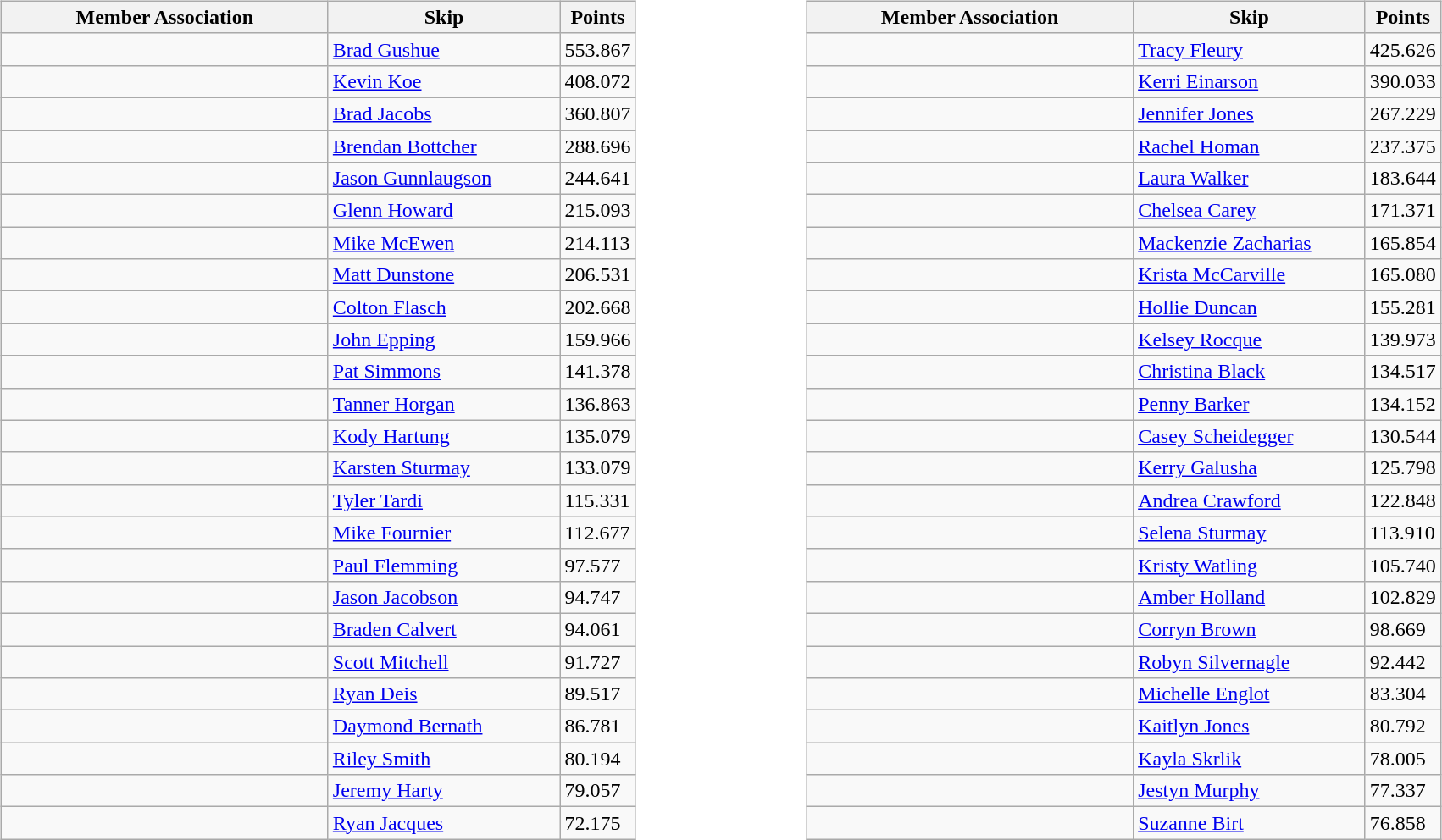<table>
<tr>
<td width=20% valign="top"><br><table class=wikitable>
<tr>
<th width=250>Member Association</th>
<th width=175>Skip</th>
<th width=50>Points</th>
</tr>
<tr>
<td></td>
<td><a href='#'>Brad Gushue</a></td>
<td>553.867</td>
</tr>
<tr>
<td></td>
<td><a href='#'>Kevin Koe</a></td>
<td>408.072</td>
</tr>
<tr>
<td></td>
<td><a href='#'>Brad Jacobs</a></td>
<td>360.807</td>
</tr>
<tr>
<td></td>
<td><a href='#'>Brendan Bottcher</a></td>
<td>288.696</td>
</tr>
<tr>
<td></td>
<td><a href='#'>Jason Gunnlaugson</a></td>
<td>244.641</td>
</tr>
<tr>
<td></td>
<td><a href='#'>Glenn Howard</a></td>
<td>215.093</td>
</tr>
<tr>
<td></td>
<td><a href='#'>Mike McEwen</a></td>
<td>214.113</td>
</tr>
<tr>
<td></td>
<td><a href='#'>Matt Dunstone</a></td>
<td>206.531</td>
</tr>
<tr>
<td></td>
<td><a href='#'>Colton Flasch</a></td>
<td>202.668</td>
</tr>
<tr>
<td></td>
<td><a href='#'>John Epping</a></td>
<td>159.966</td>
</tr>
<tr>
<td></td>
<td><a href='#'>Pat Simmons</a></td>
<td>141.378</td>
</tr>
<tr>
<td></td>
<td><a href='#'>Tanner Horgan</a></td>
<td>136.863</td>
</tr>
<tr>
<td></td>
<td><a href='#'>Kody Hartung</a></td>
<td>135.079</td>
</tr>
<tr>
<td></td>
<td><a href='#'>Karsten Sturmay</a></td>
<td>133.079</td>
</tr>
<tr>
<td></td>
<td><a href='#'>Tyler Tardi</a></td>
<td>115.331</td>
</tr>
<tr>
<td></td>
<td><a href='#'>Mike Fournier</a></td>
<td>112.677</td>
</tr>
<tr>
<td></td>
<td><a href='#'>Paul Flemming</a></td>
<td>97.577</td>
</tr>
<tr>
<td></td>
<td><a href='#'>Jason Jacobson</a></td>
<td>94.747</td>
</tr>
<tr>
<td></td>
<td><a href='#'>Braden Calvert</a></td>
<td>94.061</td>
</tr>
<tr>
<td></td>
<td><a href='#'>Scott Mitchell</a></td>
<td>91.727</td>
</tr>
<tr>
<td></td>
<td><a href='#'>Ryan Deis</a></td>
<td>89.517</td>
</tr>
<tr>
<td></td>
<td><a href='#'>Daymond Bernath</a></td>
<td>86.781</td>
</tr>
<tr>
<td></td>
<td><a href='#'>Riley Smith</a></td>
<td>80.194</td>
</tr>
<tr>
<td></td>
<td><a href='#'>Jeremy Harty</a></td>
<td>79.057</td>
</tr>
<tr>
<td></td>
<td><a href='#'>Ryan Jacques</a></td>
<td>72.175</td>
</tr>
</table>
</td>
<td width=20% valign="top"><br><table class=wikitable>
<tr>
<th width=250>Member Association</th>
<th width=175>Skip</th>
<th width=50>Points</th>
</tr>
<tr>
<td></td>
<td><a href='#'>Tracy Fleury</a></td>
<td>425.626</td>
</tr>
<tr>
<td></td>
<td><a href='#'>Kerri Einarson</a></td>
<td>390.033</td>
</tr>
<tr>
<td></td>
<td><a href='#'>Jennifer Jones</a></td>
<td>267.229</td>
</tr>
<tr>
<td></td>
<td><a href='#'>Rachel Homan</a></td>
<td>237.375</td>
</tr>
<tr>
<td></td>
<td><a href='#'>Laura Walker</a></td>
<td>183.644</td>
</tr>
<tr>
<td></td>
<td><a href='#'>Chelsea Carey</a></td>
<td>171.371</td>
</tr>
<tr>
<td></td>
<td><a href='#'>Mackenzie Zacharias</a></td>
<td>165.854</td>
</tr>
<tr>
<td></td>
<td><a href='#'>Krista McCarville</a></td>
<td>165.080</td>
</tr>
<tr>
<td></td>
<td><a href='#'>Hollie Duncan</a></td>
<td>155.281</td>
</tr>
<tr>
<td></td>
<td><a href='#'>Kelsey Rocque</a></td>
<td>139.973</td>
</tr>
<tr>
<td></td>
<td><a href='#'>Christina Black</a></td>
<td>134.517</td>
</tr>
<tr>
<td></td>
<td><a href='#'>Penny Barker</a></td>
<td>134.152</td>
</tr>
<tr>
<td></td>
<td><a href='#'>Casey Scheidegger</a></td>
<td>130.544</td>
</tr>
<tr>
<td></td>
<td><a href='#'>Kerry Galusha</a></td>
<td>125.798</td>
</tr>
<tr>
<td></td>
<td><a href='#'>Andrea Crawford</a></td>
<td>122.848</td>
</tr>
<tr>
<td></td>
<td><a href='#'>Selena Sturmay</a></td>
<td>113.910</td>
</tr>
<tr>
<td></td>
<td><a href='#'>Kristy Watling</a></td>
<td>105.740</td>
</tr>
<tr>
<td></td>
<td><a href='#'>Amber Holland</a></td>
<td>102.829</td>
</tr>
<tr>
<td></td>
<td><a href='#'>Corryn Brown</a></td>
<td>98.669</td>
</tr>
<tr>
<td></td>
<td><a href='#'>Robyn Silvernagle</a></td>
<td>92.442</td>
</tr>
<tr>
<td></td>
<td><a href='#'>Michelle Englot</a></td>
<td>83.304</td>
</tr>
<tr>
<td></td>
<td><a href='#'>Kaitlyn Jones</a></td>
<td>80.792</td>
</tr>
<tr>
<td></td>
<td><a href='#'>Kayla Skrlik</a></td>
<td>78.005</td>
</tr>
<tr>
<td></td>
<td><a href='#'>Jestyn Murphy</a></td>
<td>77.337</td>
</tr>
<tr>
<td></td>
<td><a href='#'>Suzanne Birt</a></td>
<td>76.858</td>
</tr>
</table>
</td>
</tr>
</table>
